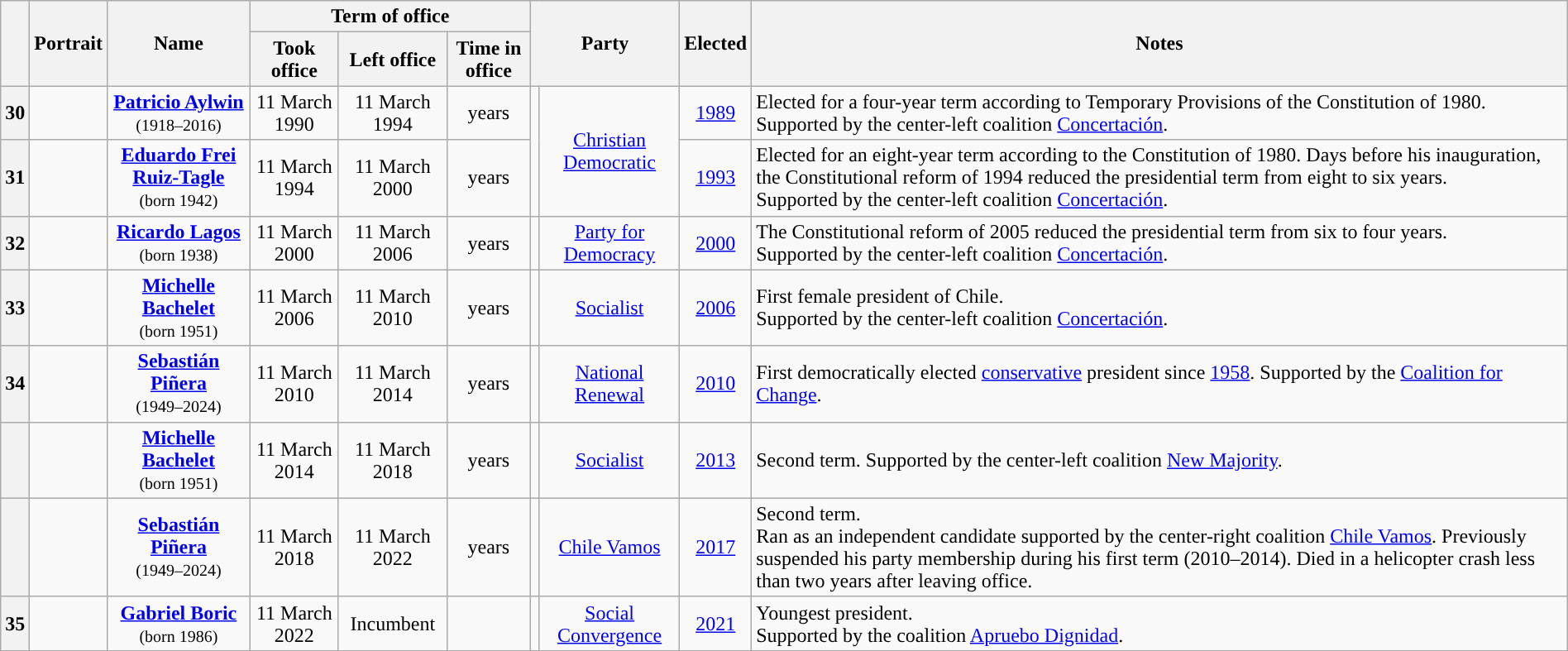<table class="wikitable" width="100%" style="text-align:center">
<tr>
<th rowspan=2></th>
<th rowspan=2>Portrait</th>
<th rowspan=2>Name<br></th>
<th colspan=3>Term of office</th>
<th colspan=2 rowspan=2>Party</th>
<th rowspan=2>Elected</th>
<th rowspan=2>Notes</th>
</tr>
<tr>
<th>Took office</th>
<th>Left office</th>
<th>Time in office</th>
</tr>
<tr>
<th>30</th>
<td></td>
<td><strong><a href='#'>Patricio Aylwin</a></strong><br><small>(1918–2016)</small></td>
<td>11 March 1990</td>
<td>11 March 1994</td>
<td> years</td>
<td rowspan="2" style="background-color:"></td>
<td rowspan="2"><a href='#'>Christian Democratic</a></td>
<td><a href='#'>1989</a></td>
<td align=left>Elected for a four-year term according to Temporary Provisions of the Constitution of 1980. <br>Supported by the center-left coalition <a href='#'>Concertación</a>.</td>
</tr>
<tr>
<th>31</th>
<td></td>
<td><strong><a href='#'>Eduardo Frei Ruiz-Tagle</a></strong><br><small>(born 1942)</small></td>
<td>11 March 1994</td>
<td>11 March 2000</td>
<td> years</td>
<td><a href='#'>1993</a></td>
<td align=left>Elected for an eight-year term according to the Constitution of 1980. Days before his inauguration, the Constitutional reform of 1994 reduced the presidential term from eight to six years. <br>Supported by the center-left coalition <a href='#'>Concertación</a>.</td>
</tr>
<tr>
<th>32</th>
<td></td>
<td><strong><a href='#'>Ricardo Lagos</a></strong><br><small>(born 1938)</small></td>
<td>11 March 2000</td>
<td>11 March 2006</td>
<td> years</td>
<td style="background-color:"></td>
<td><a href='#'>Party for Democracy</a></td>
<td><a href='#'>2000</a></td>
<td align=left>The Constitutional reform of 2005 reduced the presidential term from six to four years. <br>Supported by the center-left coalition <a href='#'>Concertación</a>.</td>
</tr>
<tr>
<th>33</th>
<td></td>
<td><strong><a href='#'>Michelle Bachelet</a></strong><br><small>(born 1951)</small></td>
<td>11 March 2006</td>
<td>11 March 2010</td>
<td> years</td>
<td style="background-color:"></td>
<td><a href='#'>Socialist</a></td>
<td><a href='#'>2006</a></td>
<td align=left>First female president of Chile. <br>Supported by the center-left coalition <a href='#'>Concertación</a>.</td>
</tr>
<tr>
<th>34</th>
<td></td>
<td><strong><a href='#'>Sebastián Piñera</a></strong><br><small>(1949–2024)</small></td>
<td>11 March 2010</td>
<td>11 March 2014</td>
<td> years</td>
<td style="background-color:"></td>
<td><a href='#'>National Renewal</a></td>
<td><a href='#'>2010</a></td>
<td align=left>First democratically elected <a href='#'>conservative</a> president since <a href='#'>1958</a>. Supported by the <a href='#'>Coalition for Change</a>.</td>
</tr>
<tr>
<th></th>
<td></td>
<td><strong><a href='#'>Michelle Bachelet</a></strong><br><small>(born 1951)</small></td>
<td>11 March 2014</td>
<td>11 March 2018</td>
<td> years</td>
<td style="background-color:"></td>
<td><a href='#'>Socialist</a></td>
<td><a href='#'>2013</a></td>
<td align=left>Second term. Supported by the center-left coalition <a href='#'>New Majority</a>.</td>
</tr>
<tr>
<th></th>
<td></td>
<td><strong><a href='#'>Sebastián Piñera</a></strong><br><small>(1949–2024)</small></td>
<td>11 March 2018</td>
<td>11 March 2022</td>
<td> years</td>
<td style="background-color:"></td>
<td><a href='#'>Chile Vamos</a></td>
<td><a href='#'>2017</a></td>
<td align=left>Second term.<br>Ran as an independent candidate supported by the center-right coalition <a href='#'>Chile Vamos</a>. Previously suspended his party membership during his first term (2010–2014). Died in a helicopter crash less than two years after leaving office.</td>
</tr>
<tr>
<th>35</th>
<td></td>
<td><strong><a href='#'>Gabriel Boric</a></strong><br><small>(born 1986)</small></td>
<td>11 March 2022</td>
<td>Incumbent</td>
<td></td>
<td style="background-color:"></td>
<td><a href='#'>Social Convergence</a></td>
<td><a href='#'>2021</a></td>
<td align=left>Youngest president.<br>Supported by the coalition <a href='#'>Apruebo Dignidad</a>.</td>
</tr>
</table>
